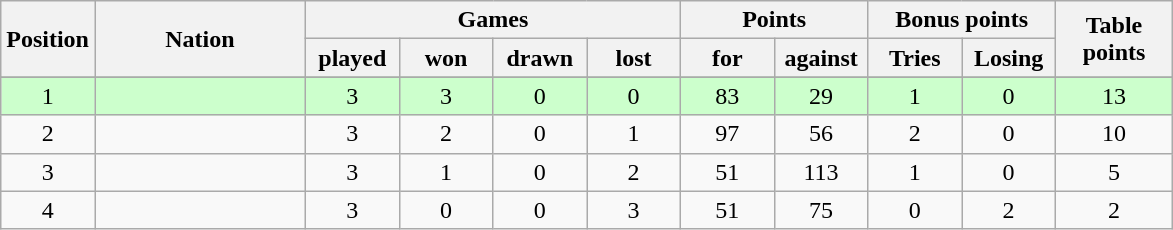<table class="wikitable" style="text-align: center;">
<tr>
<th rowspan=2 width="8%">Position</th>
<th rowspan=2 width="18%">Nation</th>
<th colspan=4 width="32%">Games</th>
<th colspan=2 width="16%">Points</th>
<th colspan=2 width="16%">Bonus points</th>
<th rowspan=2 width="10%">Table<br>points</th>
</tr>
<tr>
<th width="8%">played</th>
<th width="8%">won</th>
<th width="8%">drawn</th>
<th width="8%">lost</th>
<th width="8%">for</th>
<th width="8%">against</th>
<th width="8%">Tries</th>
<th width="8%">Losing</th>
</tr>
<tr>
</tr>
<tr bgcolor=#ccffcc align=center>
<td>1</td>
<td align=left></td>
<td>3</td>
<td>3</td>
<td>0</td>
<td>0</td>
<td>83</td>
<td>29</td>
<td>1</td>
<td>0</td>
<td>13</td>
</tr>
<tr>
<td>2</td>
<td align=left></td>
<td>3</td>
<td>2</td>
<td>0</td>
<td>1</td>
<td>97</td>
<td>56</td>
<td>2</td>
<td>0</td>
<td>10</td>
</tr>
<tr>
<td>3</td>
<td align=left></td>
<td>3</td>
<td>1</td>
<td>0</td>
<td>2</td>
<td>51</td>
<td>113</td>
<td>1</td>
<td>0</td>
<td>5</td>
</tr>
<tr>
<td>4</td>
<td align=left></td>
<td>3</td>
<td>0</td>
<td>0</td>
<td>3</td>
<td>51</td>
<td>75</td>
<td>0</td>
<td>2</td>
<td>2</td>
</tr>
</table>
